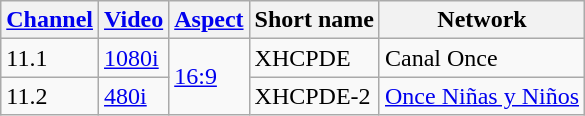<table class="wikitable sortable">
<tr>
<th><a href='#'>Channel</a></th>
<th><a href='#'>Video</a></th>
<th><a href='#'>Aspect</a></th>
<th>Short name</th>
<th>Network</th>
</tr>
<tr>
<td>11.1</td>
<td rowspan=1><a href='#'>1080i</a></td>
<td rowspan=2><a href='#'>16:9</a></td>
<td>XHCPDE</td>
<td>Canal Once</td>
</tr>
<tr>
<td>11.2</td>
<td rowspan=1><a href='#'>480i</a></td>
<td>XHCPDE-2</td>
<td><a href='#'>Once Niñas y Niños</a></td>
</tr>
</table>
